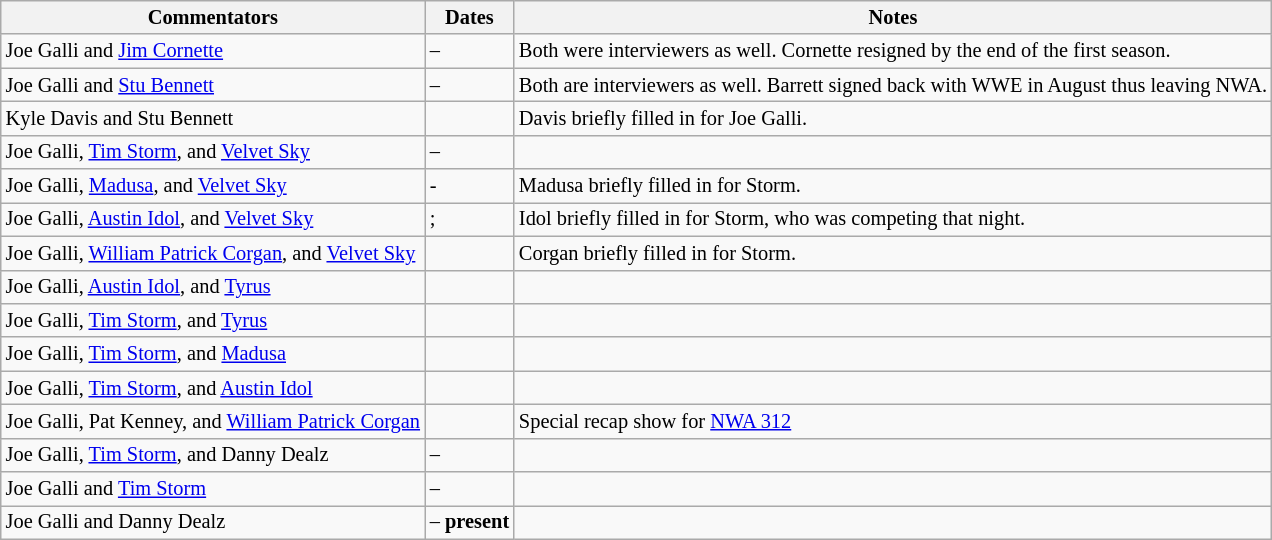<table class="sortable wikitable" style="font-size:85%; text-align:left;">
<tr>
<th>Commentators</th>
<th>Dates</th>
<th>Notes</th>
</tr>
<tr>
<td>Joe Galli and <a href='#'>Jim Cornette</a></td>
<td> – </td>
<td>Both were interviewers as well. Cornette resigned by the end of the first season.</td>
</tr>
<tr>
<td>Joe Galli and <a href='#'>Stu Bennett</a></td>
<td> – </td>
<td>Both are interviewers as well. Barrett signed back with WWE in August thus leaving NWA.</td>
</tr>
<tr>
<td>Kyle Davis and Stu Bennett</td>
<td></td>
<td>Davis briefly filled in for Joe Galli.</td>
</tr>
<tr>
<td>Joe Galli, <a href='#'>Tim Storm</a>, and <a href='#'>Velvet Sky</a></td>
<td> – </td>
<td></td>
</tr>
<tr>
<td>Joe Galli, <a href='#'>Madusa</a>, and <a href='#'>Velvet Sky</a></td>
<td> - </td>
<td>Madusa briefly filled in for Storm.</td>
</tr>
<tr>
<td>Joe Galli, <a href='#'>Austin Idol</a>, and <a href='#'>Velvet Sky</a></td>
<td>; </td>
<td>Idol briefly filled in for Storm, who was competing that night.</td>
</tr>
<tr>
<td>Joe Galli, <a href='#'>William Patrick Corgan</a>, and <a href='#'>Velvet Sky</a></td>
<td></td>
<td>Corgan briefly filled in for Storm.</td>
</tr>
<tr>
<td>Joe Galli, <a href='#'>Austin Idol</a>, and <a href='#'>Tyrus</a></td>
<td></td>
<td></td>
</tr>
<tr>
<td>Joe Galli, <a href='#'>Tim Storm</a>, and <a href='#'>Tyrus</a></td>
<td></td>
<td></td>
</tr>
<tr>
<td>Joe Galli, <a href='#'>Tim Storm</a>, and <a href='#'>Madusa</a></td>
<td></td>
<td></td>
</tr>
<tr>
<td>Joe Galli, <a href='#'>Tim Storm</a>, and <a href='#'>Austin Idol</a></td>
<td></td>
<td></td>
</tr>
<tr>
<td>Joe Galli, Pat Kenney, and <a href='#'>William Patrick Corgan</a></td>
<td></td>
<td>Special recap show for <a href='#'>NWA 312</a></td>
</tr>
<tr>
<td>Joe Galli, <a href='#'>Tim Storm</a>, and Danny Dealz</td>
<td> – </td>
<td></td>
</tr>
<tr>
<td>Joe Galli and <a href='#'>Tim Storm</a></td>
<td> – </td>
<td></td>
</tr>
<tr>
<td>Joe Galli and Danny Dealz</td>
<td><strong> </strong>–<strong> present</strong></td>
</tr>
</table>
